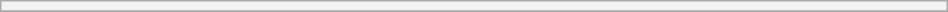<table class="wikitable sortable collapsible collapsed" style="min-width:50%">
<tr>
<th colspan=6 style="font-size:88%"><a href='#'></a></th>
</tr>
<tr>
</tr>
</table>
